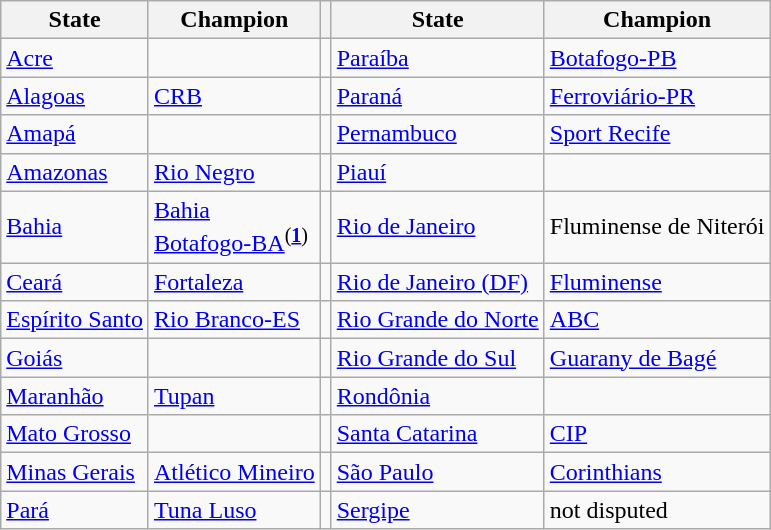<table class="wikitable">
<tr>
<th>State</th>
<th>Champion</th>
<th></th>
<th>State</th>
<th>Champion</th>
</tr>
<tr>
<td><a href='#'>Acre</a></td>
<td></td>
<td></td>
<td><a href='#'>Paraíba</a></td>
<td><a href='#'>Botafogo-PB</a></td>
</tr>
<tr>
<td><a href='#'>Alagoas</a></td>
<td><a href='#'>CRB</a></td>
<td></td>
<td><a href='#'>Paraná</a></td>
<td><a href='#'>Ferroviário-PR</a></td>
</tr>
<tr>
<td><a href='#'>Amapá</a></td>
<td></td>
<td></td>
<td><a href='#'>Pernambuco</a></td>
<td><a href='#'>Sport Recife</a></td>
</tr>
<tr>
<td><a href='#'>Amazonas</a></td>
<td><a href='#'>Rio Negro</a></td>
<td></td>
<td><a href='#'>Piauí</a></td>
<td></td>
</tr>
<tr>
<td><a href='#'>Bahia</a></td>
<td><a href='#'>Bahia</a><br><a href='#'>Botafogo-BA</a><sup>(<strong><a href='#'>1</a></strong>)</sup></td>
<td></td>
<td><a href='#'>Rio de Janeiro</a></td>
<td>Fluminense de Niterói</td>
</tr>
<tr>
<td><a href='#'>Ceará</a></td>
<td><a href='#'>Fortaleza</a></td>
<td></td>
<td><a href='#'>Rio de Janeiro (DF)</a></td>
<td><a href='#'>Fluminense</a></td>
</tr>
<tr>
<td><a href='#'>Espírito Santo</a></td>
<td><a href='#'>Rio Branco-ES</a></td>
<td></td>
<td><a href='#'>Rio Grande do Norte</a></td>
<td><a href='#'>ABC</a></td>
</tr>
<tr>
<td><a href='#'>Goiás</a></td>
<td></td>
<td></td>
<td><a href='#'>Rio Grande do Sul</a></td>
<td><a href='#'>Guarany de Bagé</a></td>
</tr>
<tr>
<td><a href='#'>Maranhão</a></td>
<td><a href='#'>Tupan</a></td>
<td></td>
<td><a href='#'>Rondônia</a></td>
<td></td>
</tr>
<tr>
<td><a href='#'>Mato Grosso</a></td>
<td></td>
<td></td>
<td><a href='#'>Santa Catarina</a></td>
<td><a href='#'>CIP</a></td>
</tr>
<tr>
<td><a href='#'>Minas Gerais</a></td>
<td><a href='#'>Atlético Mineiro</a></td>
<td></td>
<td><a href='#'>São Paulo</a></td>
<td><a href='#'>Corinthians</a></td>
</tr>
<tr>
<td><a href='#'>Pará</a></td>
<td><a href='#'>Tuna Luso</a></td>
<td></td>
<td><a href='#'>Sergipe</a></td>
<td>not disputed</td>
</tr>
</table>
